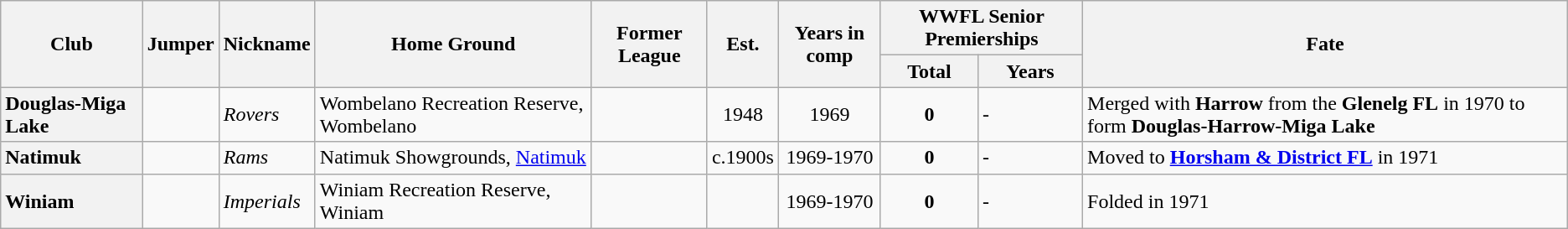<table class="wikitable sortable">
<tr>
<th rowspan="2">Club</th>
<th rowspan="2">Jumper</th>
<th rowspan="2">Nickname</th>
<th rowspan="2">Home Ground</th>
<th rowspan="2">Former League</th>
<th rowspan="2">Est.</th>
<th rowspan="2">Years in comp</th>
<th colspan="2">WWFL Senior Premierships</th>
<th rowspan="2">Fate</th>
</tr>
<tr>
<th>Total</th>
<th>Years</th>
</tr>
<tr>
<th style="text-align:left">Douglas-Miga Lake</th>
<td></td>
<td><em>Rovers</em></td>
<td>Wombelano Recreation Reserve, Wombelano</td>
<td style="text-align:center;"></td>
<td style="text-align:center;">1948</td>
<td style="text-align:center;">1969</td>
<td style="text-align:center;"><strong>0</strong></td>
<td>-</td>
<td>Merged with <strong>Harrow</strong> from the <strong>Glenelg FL</strong> in 1970 to form <strong>Douglas-Harrow-Miga Lake</strong></td>
</tr>
<tr>
<th style="text-align:left">Natimuk</th>
<td></td>
<td><em>Rams</em></td>
<td>Natimuk Showgrounds, <a href='#'>Natimuk</a></td>
<td style="text-align:center;"></td>
<td style="text-align:center;">c.1900s</td>
<td style="text-align:center;">1969-1970</td>
<td style="text-align:center;"><strong>0</strong></td>
<td>-</td>
<td>Moved to <a href='#'><strong>Horsham & District FL</strong></a> in 1971</td>
</tr>
<tr>
<th style="text-align:left">Winiam</th>
<td></td>
<td><em>Imperials</em></td>
<td>Winiam Recreation Reserve, Winiam</td>
<td style="text-align:center;"></td>
<td style="text-align:center;"></td>
<td style="text-align:center;">1969-1970</td>
<td style="text-align:center;"><strong>0</strong></td>
<td>-</td>
<td>Folded in 1971</td>
</tr>
</table>
